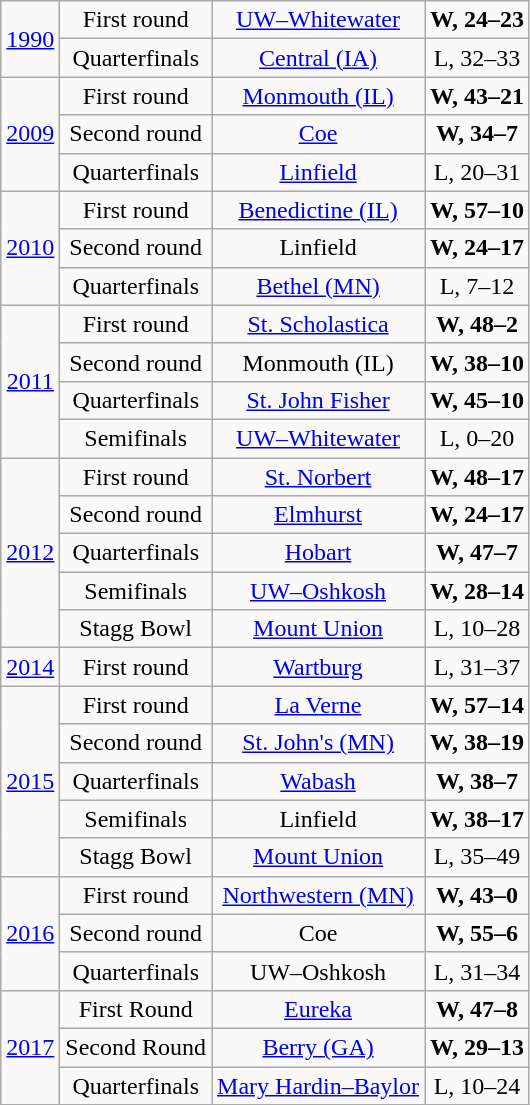<table class="wikitable" style="text-align:center">
<tr align="center">
<td rowspan="2"><a href='#'>1990</a></td>
<td>First round</td>
<td><a href='#'>UW–Whitewater</a></td>
<td><strong>W, 24–23</strong></td>
</tr>
<tr>
<td>Quarterfinals</td>
<td><a href='#'>Central (IA)</a></td>
<td>L, 32–33</td>
</tr>
<tr>
<td rowspan="3"><a href='#'>2009</a></td>
<td>First round</td>
<td><a href='#'>Monmouth (IL)</a></td>
<td><strong>W, 43–21</strong></td>
</tr>
<tr>
<td>Second round</td>
<td><a href='#'>Coe</a></td>
<td><strong>W, 34–7</strong></td>
</tr>
<tr>
<td>Quarterfinals</td>
<td><a href='#'>Linfield</a></td>
<td>L, 20–31</td>
</tr>
<tr>
<td rowspan="3"><a href='#'>2010</a></td>
<td>First round</td>
<td><a href='#'>Benedictine (IL)</a></td>
<td><strong>W, 57–10</strong></td>
</tr>
<tr>
<td>Second round</td>
<td>Linfield</td>
<td><strong>W, 24–17 </strong></td>
</tr>
<tr>
<td>Quarterfinals</td>
<td><a href='#'>Bethel (MN)</a></td>
<td>L, 7–12</td>
</tr>
<tr>
<td rowspan="4"><a href='#'>2011</a></td>
<td>First round</td>
<td><a href='#'>St. Scholastica</a></td>
<td><strong>W, 48–2</strong></td>
</tr>
<tr>
<td>Second round</td>
<td>Monmouth (IL)</td>
<td><strong>W, 38–10</strong></td>
</tr>
<tr>
<td>Quarterfinals</td>
<td><a href='#'>St. John Fisher</a></td>
<td><strong>W, 45–10</strong></td>
</tr>
<tr>
<td>Semifinals</td>
<td><a href='#'>UW–Whitewater</a></td>
<td>L, 0–20</td>
</tr>
<tr>
<td rowspan="5"><a href='#'>2012</a></td>
<td>First round</td>
<td><a href='#'>St. Norbert</a></td>
<td><strong>W, 48–17</strong></td>
</tr>
<tr>
<td>Second round</td>
<td><a href='#'>Elmhurst</a></td>
<td><strong>W, 24–17</strong></td>
</tr>
<tr>
<td>Quarterfinals</td>
<td><a href='#'>Hobart</a></td>
<td><strong>W, 47–7</strong></td>
</tr>
<tr>
<td>Semifinals</td>
<td><a href='#'>UW–Oshkosh</a></td>
<td><strong>W, 28–14</strong></td>
</tr>
<tr>
<td>Stagg Bowl</td>
<td><a href='#'>Mount Union</a></td>
<td>L, 10–28</td>
</tr>
<tr>
<td><a href='#'>2014</a></td>
<td>First round</td>
<td><a href='#'>Wartburg</a></td>
<td>L, 31–37</td>
</tr>
<tr>
<td rowspan="5"><a href='#'>2015</a></td>
<td>First round</td>
<td><a href='#'>La Verne</a></td>
<td><strong>W, 57–14</strong></td>
</tr>
<tr>
<td>Second round</td>
<td><a href='#'>St. John's (MN)</a></td>
<td><strong>W, 38–19</strong></td>
</tr>
<tr>
<td>Quarterfinals</td>
<td><a href='#'>Wabash</a></td>
<td><strong>W, 38–7</strong></td>
</tr>
<tr>
<td>Semifinals</td>
<td>Linfield</td>
<td><strong>W, 38–17</strong></td>
</tr>
<tr>
<td>Stagg Bowl</td>
<td><a href='#'>Mount Union</a></td>
<td>L, 35–49</td>
</tr>
<tr>
<td rowspan="3"><a href='#'>2016</a></td>
<td>First round</td>
<td><a href='#'>Northwestern (MN)</a></td>
<td><strong>W, 43–0</strong></td>
</tr>
<tr>
<td>Second round</td>
<td>Coe</td>
<td><strong>W, 55–6</strong></td>
</tr>
<tr>
<td>Quarterfinals</td>
<td>UW–Oshkosh</td>
<td>L, 31–34</td>
</tr>
<tr>
<td rowspan="3"><a href='#'>2017</a></td>
<td>First Round</td>
<td><a href='#'>Eureka</a></td>
<td><strong>W, 47–8</strong></td>
</tr>
<tr>
<td>Second Round</td>
<td><a href='#'>Berry (GA)</a></td>
<td><strong>W, 29–13</strong></td>
</tr>
<tr>
<td>Quarterfinals</td>
<td><a href='#'>Mary Hardin–Baylor</a></td>
<td>L, 10–24</td>
</tr>
</table>
